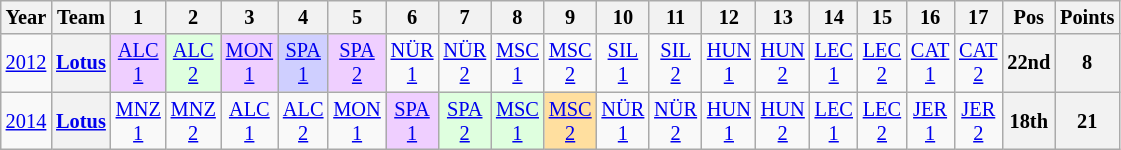<table class="wikitable" style="text-align:center; font-size:85%">
<tr>
<th>Year</th>
<th>Team</th>
<th>1</th>
<th>2</th>
<th>3</th>
<th>4</th>
<th>5</th>
<th>6</th>
<th>7</th>
<th>8</th>
<th>9</th>
<th>10</th>
<th>11</th>
<th>12</th>
<th>13</th>
<th>14</th>
<th>15</th>
<th>16</th>
<th>17</th>
<th>Pos</th>
<th>Points</th>
</tr>
<tr>
<td><a href='#'>2012</a></td>
<th><a href='#'>Lotus</a></th>
<td style=background:#EFCFFF><a href='#'>ALC<br>1</a><br></td>
<td style=background:#DFFFDF><a href='#'>ALC<br>2</a><br></td>
<td style=background:#EFCFFF><a href='#'>MON<br>1</a><br></td>
<td style=background:#CFCFFF><a href='#'>SPA<br>1</a><br></td>
<td style=background:#EFCFFF><a href='#'>SPA<br>2</a><br></td>
<td><a href='#'>NÜR<br>1</a></td>
<td><a href='#'>NÜR<br>2</a></td>
<td><a href='#'>MSC<br>1</a></td>
<td><a href='#'>MSC<br>2</a></td>
<td><a href='#'>SIL<br>1</a></td>
<td><a href='#'>SIL<br>2</a></td>
<td><a href='#'>HUN<br>1</a></td>
<td><a href='#'>HUN<br>2</a></td>
<td><a href='#'>LEC<br>1</a></td>
<td><a href='#'>LEC<br>2</a></td>
<td><a href='#'>CAT<br>1</a></td>
<td><a href='#'>CAT<br>2</a></td>
<th>22nd</th>
<th>8</th>
</tr>
<tr>
<td><a href='#'>2014</a></td>
<th><a href='#'>Lotus</a></th>
<td><a href='#'>MNZ<br>1</a></td>
<td><a href='#'>MNZ<br>2</a></td>
<td><a href='#'>ALC<br>1</a></td>
<td><a href='#'>ALC<br>2</a></td>
<td><a href='#'>MON<br>1</a></td>
<td style=background:#EFCFFF><a href='#'>SPA<br>1</a><br></td>
<td style=background:#DFFFDF><a href='#'>SPA<br>2</a><br></td>
<td style=background:#DFFFDF><a href='#'>MSC<br>1</a><br></td>
<td style=background:#FFDF9F><a href='#'>MSC<br>2</a><br></td>
<td><a href='#'>NÜR<br>1</a></td>
<td><a href='#'>NÜR<br>2</a></td>
<td><a href='#'>HUN<br>1</a></td>
<td><a href='#'>HUN<br>2</a></td>
<td><a href='#'>LEC<br>1</a></td>
<td><a href='#'>LEC<br>2</a></td>
<td><a href='#'>JER<br>1</a></td>
<td><a href='#'>JER<br>2</a></td>
<th>18th</th>
<th>21</th>
</tr>
</table>
